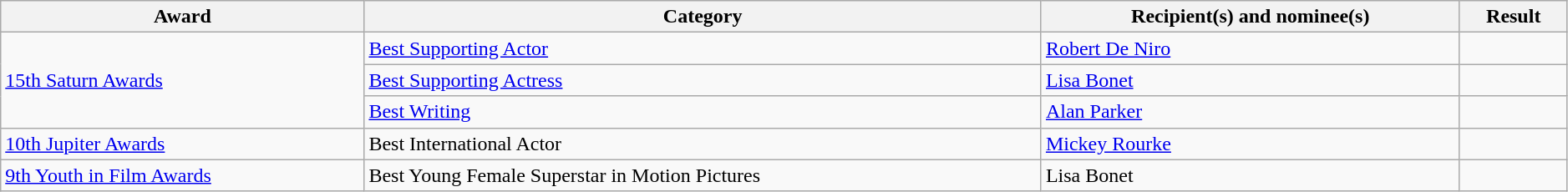<table class="wikitable" width="99%">
<tr>
<th>Award</th>
<th>Category</th>
<th>Recipient(s) and nominee(s)</th>
<th>Result</th>
</tr>
<tr>
<td rowspan=3><a href='#'>15th Saturn Awards</a></td>
<td><a href='#'>Best Supporting Actor</a></td>
<td><a href='#'>Robert De Niro</a></td>
<td></td>
</tr>
<tr>
<td><a href='#'>Best Supporting Actress</a></td>
<td><a href='#'>Lisa Bonet</a></td>
<td></td>
</tr>
<tr>
<td><a href='#'>Best Writing</a></td>
<td><a href='#'>Alan Parker</a></td>
<td></td>
</tr>
<tr>
<td><a href='#'>10th Jupiter Awards</a></td>
<td>Best International Actor</td>
<td><a href='#'>Mickey Rourke</a></td>
<td></td>
</tr>
<tr>
<td><a href='#'>9th Youth in Film Awards</a></td>
<td>Best Young Female Superstar in Motion Pictures</td>
<td>Lisa Bonet</td>
<td></td>
</tr>
</table>
